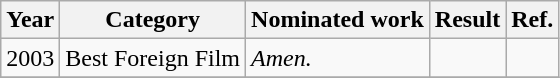<table class="wikitable sortable">
<tr>
<th>Year</th>
<th>Category</th>
<th>Nominated work</th>
<th>Result</th>
<th>Ref.</th>
</tr>
<tr>
<td>2003</td>
<td>Best Foreign Film</td>
<td><em>Amen.</em></td>
<td></td>
<td></td>
</tr>
<tr>
</tr>
</table>
